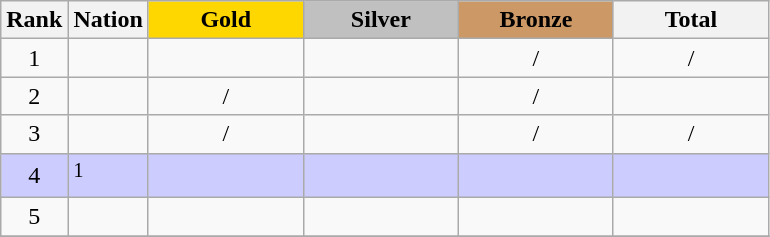<table class="wikitable sortable plainrowheaders" style="text-align: center">
<tr>
<th scope="col">Rank</th>
<th scope="col">Nation</th>
<th scope="col" style="background-color:gold; width:6em;">Gold</th>
<th scope="col" style="background-color:silver; width:6em;">Silver</th>
<th scope="col" style="background-color:#cc9966; width:6em;">Bronze</th>
<th scope="col" style="width:6em;">Total</th>
</tr>
<tr>
<td>1</td>
<td align=left> </td>
<td></td>
<td></td>
<td>/</td>
<td>/</td>
</tr>
<tr>
<td>2</td>
<td align=left> </td>
<td>/</td>
<td></td>
<td>/</td>
<td></td>
</tr>
<tr>
<td>3</td>
<td align=left> </td>
<td>/</td>
<td></td>
<td>/</td>
<td>/</td>
</tr>
<tr style="background-color:#ccccff">
<td>4</td>
<td align=left> <sup>1</sup></td>
<td></td>
<td></td>
<td></td>
<td></td>
</tr>
<tr>
<td>5</td>
<td align=left></td>
<td></td>
<td></td>
<td></td>
<td></td>
</tr>
<tr>
</tr>
</table>
